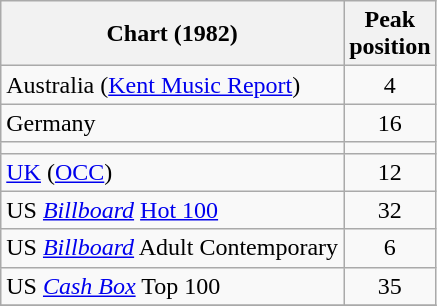<table class="wikitable sortable">
<tr>
<th>Chart (1982)</th>
<th>Peak<br>position</th>
</tr>
<tr>
<td>Australia (<a href='#'>Kent Music Report</a>)</td>
<td style="text-align:center;">4</td>
</tr>
<tr>
<td>Germany</td>
<td style="text-align:center;">16</td>
</tr>
<tr>
<td></td>
</tr>
<tr>
<td><a href='#'>UK</a> (<a href='#'>OCC</a>)</td>
<td style="text-align:center;">12</td>
</tr>
<tr>
<td>US <em><a href='#'>Billboard</a></em> <a href='#'>Hot 100</a></td>
<td style="text-align:center;">32</td>
</tr>
<tr>
<td>US <em><a href='#'>Billboard</a></em> Adult Contemporary</td>
<td style="text-align:center;">6</td>
</tr>
<tr>
<td>US <a href='#'><em>Cash Box</em></a> Top 100</td>
<td align="center">35</td>
</tr>
<tr>
</tr>
</table>
